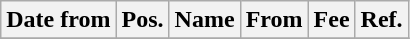<table class="wikitable">
<tr>
<th>Date from</th>
<th>Pos.</th>
<th>Name</th>
<th>From</th>
<th>Fee</th>
<th>Ref.</th>
</tr>
<tr>
</tr>
</table>
